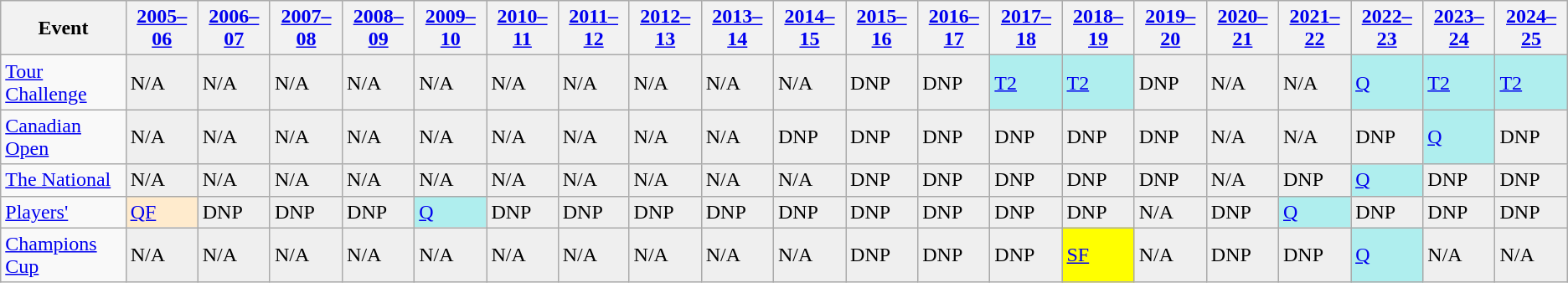<table class="wikitable">
<tr>
<th>Event</th>
<th><a href='#'>2005–06</a></th>
<th><a href='#'>2006–07</a></th>
<th><a href='#'>2007–08</a></th>
<th><a href='#'>2008–09</a></th>
<th><a href='#'>2009–10</a></th>
<th><a href='#'>2010–11</a></th>
<th><a href='#'>2011–12</a></th>
<th><a href='#'>2012–13</a></th>
<th><a href='#'>2013–14</a></th>
<th><a href='#'>2014–15</a></th>
<th><a href='#'>2015–16</a></th>
<th><a href='#'>2016–17</a></th>
<th><a href='#'>2017–18</a></th>
<th><a href='#'>2018–19</a></th>
<th><a href='#'>2019–20</a></th>
<th><a href='#'>2020–21</a></th>
<th><a href='#'>2021–22</a></th>
<th><a href='#'>2022–23</a></th>
<th><a href='#'>2023–24</a></th>
<th><a href='#'>2024–25</a></th>
</tr>
<tr>
<td><a href='#'>Tour Challenge</a></td>
<td style="background:#EFEFEF;">N/A</td>
<td style="background:#EFEFEF;">N/A</td>
<td style="background:#EFEFEF;">N/A</td>
<td style="background:#EFEFEF;">N/A</td>
<td style="background:#EFEFEF;">N/A</td>
<td style="background:#EFEFEF;">N/A</td>
<td style="background:#EFEFEF;">N/A</td>
<td style="background:#EFEFEF;">N/A</td>
<td style="background:#EFEFEF;">N/A</td>
<td style="background:#EFEFEF;">N/A</td>
<td style="background:#EFEFEF;">DNP</td>
<td style="background:#EFEFEF;">DNP</td>
<td style="background:#afeeee;"><a href='#'>T2</a></td>
<td style="background:#afeeee;"><a href='#'>T2</a></td>
<td style="background:#EFEFEF;">DNP</td>
<td style="background:#EFEFEF;">N/A</td>
<td style="background:#EFEFEF;">N/A</td>
<td style="background:#afeeee;"><a href='#'>Q</a></td>
<td style="background:#afeeee;"><a href='#'>T2</a></td>
<td style="background:#afeeee;"><a href='#'>T2</a></td>
</tr>
<tr>
<td><a href='#'>Canadian Open</a></td>
<td style="background:#EFEFEF;">N/A</td>
<td style="background:#EFEFEF;">N/A</td>
<td style="background:#EFEFEF;">N/A</td>
<td style="background:#EFEFEF;">N/A</td>
<td style="background:#EFEFEF;">N/A</td>
<td style="background:#EFEFEF;">N/A</td>
<td style="background:#EFEFEF;">N/A</td>
<td style="background:#EFEFEF;">N/A</td>
<td style="background:#EFEFEF;">N/A</td>
<td style="background:#EFEFEF;">DNP</td>
<td style="background:#EFEFEF;">DNP</td>
<td style="background:#EFEFEF;">DNP</td>
<td style="background:#EFEFEF;">DNP</td>
<td style="background:#EFEFEF;">DNP</td>
<td style="background:#EFEFEF;">DNP</td>
<td style="background:#EFEFEF;">N/A</td>
<td style="background:#EFEFEF;">N/A</td>
<td style="background:#EFEFEF;">DNP</td>
<td style="background:#afeeee;"><a href='#'>Q</a></td>
<td style="background:#EFEFEF;">DNP</td>
</tr>
<tr>
<td><a href='#'>The National</a></td>
<td style="background:#EFEFEF;">N/A</td>
<td style="background:#EFEFEF;">N/A</td>
<td style="background:#EFEFEF;">N/A</td>
<td style="background:#EFEFEF;">N/A</td>
<td style="background:#EFEFEF;">N/A</td>
<td style="background:#EFEFEF;">N/A</td>
<td style="background:#EFEFEF;">N/A</td>
<td style="background:#EFEFEF;">N/A</td>
<td style="background:#EFEFEF;">N/A</td>
<td style="background:#EFEFEF;">N/A</td>
<td style="background:#EFEFEF;">DNP</td>
<td style="background:#EFEFEF;">DNP</td>
<td style="background:#EFEFEF;">DNP</td>
<td style="background:#EFEFEF;">DNP</td>
<td style="background:#EFEFEF;">DNP</td>
<td style="background:#EFEFEF;">N/A</td>
<td style="background:#EFEFEF;">DNP</td>
<td style="background:#afeeee;"><a href='#'>Q</a></td>
<td style="background:#EFEFEF;">DNP</td>
<td style="background:#EFEFEF;">DNP</td>
</tr>
<tr>
<td><a href='#'>Players'</a></td>
<td style="background:#ffebcd;"><a href='#'>QF</a></td>
<td style="background:#EFEFEF;">DNP</td>
<td style="background:#EFEFEF;">DNP</td>
<td style="background:#EFEFEF;">DNP</td>
<td style="background:#afeeee;"><a href='#'>Q</a></td>
<td style="background:#EFEFEF;">DNP</td>
<td style="background:#EFEFEF;">DNP</td>
<td style="background:#EFEFEF;">DNP</td>
<td style="background:#EFEFEF;">DNP</td>
<td style="background:#EFEFEF;">DNP</td>
<td style="background:#EFEFEF;">DNP</td>
<td style="background:#EFEFEF;">DNP</td>
<td style="background:#EFEFEF;">DNP</td>
<td style="background:#EFEFEF;">DNP</td>
<td style="background:#EFEFEF;">N/A</td>
<td style="background:#EFEFEF;">DNP</td>
<td style="background:#afeeee;"><a href='#'>Q</a></td>
<td style="background:#EFEFEF;">DNP</td>
<td style="background:#EFEFEF;">DNP</td>
<td style="background:#EFEFEF;">DNP</td>
</tr>
<tr>
<td><a href='#'>Champions Cup</a></td>
<td style="background:#EFEFEF;">N/A</td>
<td style="background:#EFEFEF;">N/A</td>
<td style="background:#EFEFEF;">N/A</td>
<td style="background:#EFEFEF;">N/A</td>
<td style="background:#EFEFEF;">N/A</td>
<td style="background:#EFEFEF;">N/A</td>
<td style="background:#EFEFEF;">N/A</td>
<td style="background:#EFEFEF;">N/A</td>
<td style="background:#EFEFEF;">N/A</td>
<td style="background:#EFEFEF;">N/A</td>
<td style="background:#EFEFEF;">DNP</td>
<td style="background:#EFEFEF;">DNP</td>
<td style="background:#EFEFEF;">DNP</td>
<td style="background:yellow;"><a href='#'>SF</a></td>
<td style="background:#EFEFEF;">N/A</td>
<td style="background:#EFEFEF;">DNP</td>
<td style="background:#EFEFEF;">DNP</td>
<td style="background:#afeeee;"><a href='#'>Q</a></td>
<td style="background:#EFEFEF;">N/A</td>
<td style="background:#EFEFEF;">N/A</td>
</tr>
</table>
